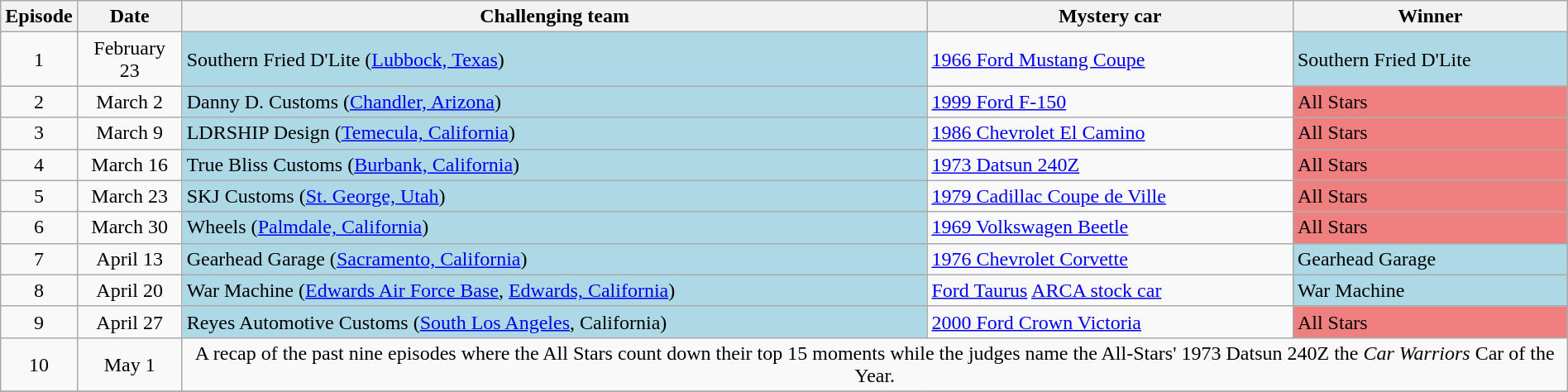<table class="wikitable sortable" width="100%">
<tr>
<th bgcolor="white"><span>Episode</span></th>
<th bgcolor="white"><span>Date</span></th>
<th bgcolor="green"><span>Challenging team</span></th>
<th bgcolor="green"><span>Mystery car</span></th>
<th bgcolor="green"><span>Winner</span></th>
</tr>
<tr>
<td align="center">1</td>
<td align="center">February 23</td>
<td bgcolor="lightblue">Southern Fried D'Lite (<a href='#'>Lubbock, Texas</a>)</td>
<td><a href='#'>1966 Ford Mustang Coupe</a></td>
<td bgcolor="lightblue">Southern Fried D'Lite</td>
</tr>
<tr>
<td align="center">2</td>
<td align="center">March 2</td>
<td bgcolor="lightblue">Danny D. Customs (<a href='#'>Chandler, Arizona</a>)</td>
<td><a href='#'>1999 Ford F-150</a></td>
<td bgcolor="lightcoral">All Stars</td>
</tr>
<tr>
<td align="center">3</td>
<td align="center">March 9</td>
<td bgcolor="lightblue">LDRSHIP Design (<a href='#'>Temecula, California</a>)</td>
<td><a href='#'>1986 Chevrolet El Camino</a></td>
<td bgcolor="lightcoral">All Stars</td>
</tr>
<tr>
<td align="center">4</td>
<td align="center">March 16</td>
<td bgcolor="lightblue">True Bliss Customs (<a href='#'>Burbank, California</a>)</td>
<td><a href='#'>1973 Datsun 240Z</a></td>
<td bgcolor="lightcoral">All Stars</td>
</tr>
<tr>
<td align="center">5</td>
<td align="center">March 23</td>
<td bgcolor="lightblue">SKJ Customs (<a href='#'>St. George, Utah</a>)</td>
<td><a href='#'>1979 Cadillac Coupe de Ville</a></td>
<td bgcolor="lightcoral">All Stars</td>
</tr>
<tr>
<td align="center">6</td>
<td align="center">March 30</td>
<td bgcolor="lightblue">Wheels (<a href='#'>Palmdale, California</a>)</td>
<td><a href='#'>1969 Volkswagen Beetle</a></td>
<td bgcolor="lightcoral">All Stars</td>
</tr>
<tr>
<td align="center">7</td>
<td align="center">April 13</td>
<td bgcolor="lightblue">Gearhead Garage (<a href='#'>Sacramento, California</a>)</td>
<td><a href='#'>1976 Chevrolet Corvette</a></td>
<td bgcolor="lightblue">Gearhead Garage</td>
</tr>
<tr>
<td align="center">8</td>
<td align="center">April 20</td>
<td bgcolor="lightblue">War Machine (<a href='#'>Edwards Air Force Base</a>, <a href='#'>Edwards, California</a>)</td>
<td><a href='#'>Ford Taurus</a> <a href='#'>ARCA stock car</a></td>
<td bgcolor="lightblue">War Machine</td>
</tr>
<tr>
<td align="center">9</td>
<td align="center">April 27</td>
<td bgcolor="lightblue">Reyes Automotive Customs (<a href='#'>South Los Angeles</a>, California)</td>
<td><a href='#'>2000 Ford Crown Victoria</a></td>
<td bgcolor="lightcoral">All Stars</td>
</tr>
<tr>
<td align="center">10</td>
<td align="center">May 1</td>
<td align="center" colspan="3">A recap of the past nine episodes where the All Stars count down their top 15 moments while the judges name the All-Stars' 1973 Datsun 240Z the <em>Car Warriors</em> Car of the Year.</td>
</tr>
<tr>
</tr>
</table>
